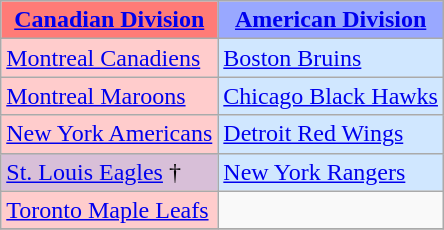<table class="wikitable">
<tr>
<th style="background-color: #FF7B77;"><strong><a href='#'>Canadian Division</a></strong></th>
<th style="background-color: #99A8FF;"><strong><a href='#'>American Division</a></strong></th>
</tr>
<tr>
<td style="background-color: #FFCCCC;"><a href='#'>Montreal Canadiens</a></td>
<td style="background-color: #D0E7FF;"><a href='#'>Boston Bruins</a></td>
</tr>
<tr>
<td style="background-color: #FFCCCC;"><a href='#'>Montreal Maroons</a></td>
<td style="background-color: #D0E7FF;"><a href='#'>Chicago Black Hawks</a></td>
</tr>
<tr>
<td style="background-color: #FFCCCC;"><a href='#'>New York Americans</a></td>
<td style="background-color: #D0E7FF;"><a href='#'>Detroit Red Wings</a></td>
</tr>
<tr>
<td style="background-color: #D8BFD8;"><a href='#'>St. Louis Eagles</a> †</td>
<td style="background-color: #D0E7FF;"><a href='#'>New York Rangers</a></td>
</tr>
<tr>
<td style="background-color: #FFCCCC;"><a href='#'>Toronto Maple Leafs</a></td>
<td> </td>
</tr>
<tr>
</tr>
</table>
